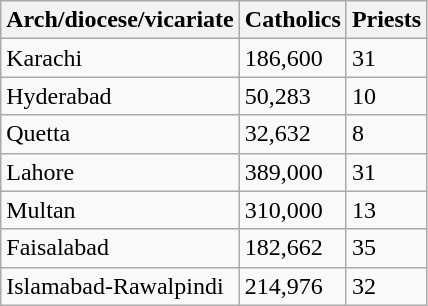<table class="wikitable" border="1">
<tr>
<th>Arch/diocese/vicariate</th>
<th>Catholics</th>
<th>Priests</th>
</tr>
<tr>
<td>Karachi</td>
<td>186,600</td>
<td>31</td>
</tr>
<tr>
<td>Hyderabad</td>
<td>50,283</td>
<td>10</td>
</tr>
<tr>
<td>Quetta</td>
<td>32,632</td>
<td>8</td>
</tr>
<tr>
<td>Lahore</td>
<td>389,000</td>
<td>31</td>
</tr>
<tr>
<td>Multan</td>
<td>310,000</td>
<td>13</td>
</tr>
<tr>
<td>Faisalabad</td>
<td>182,662</td>
<td>35</td>
</tr>
<tr>
<td>Islamabad-Rawalpindi</td>
<td>214,976</td>
<td>32</td>
</tr>
</table>
